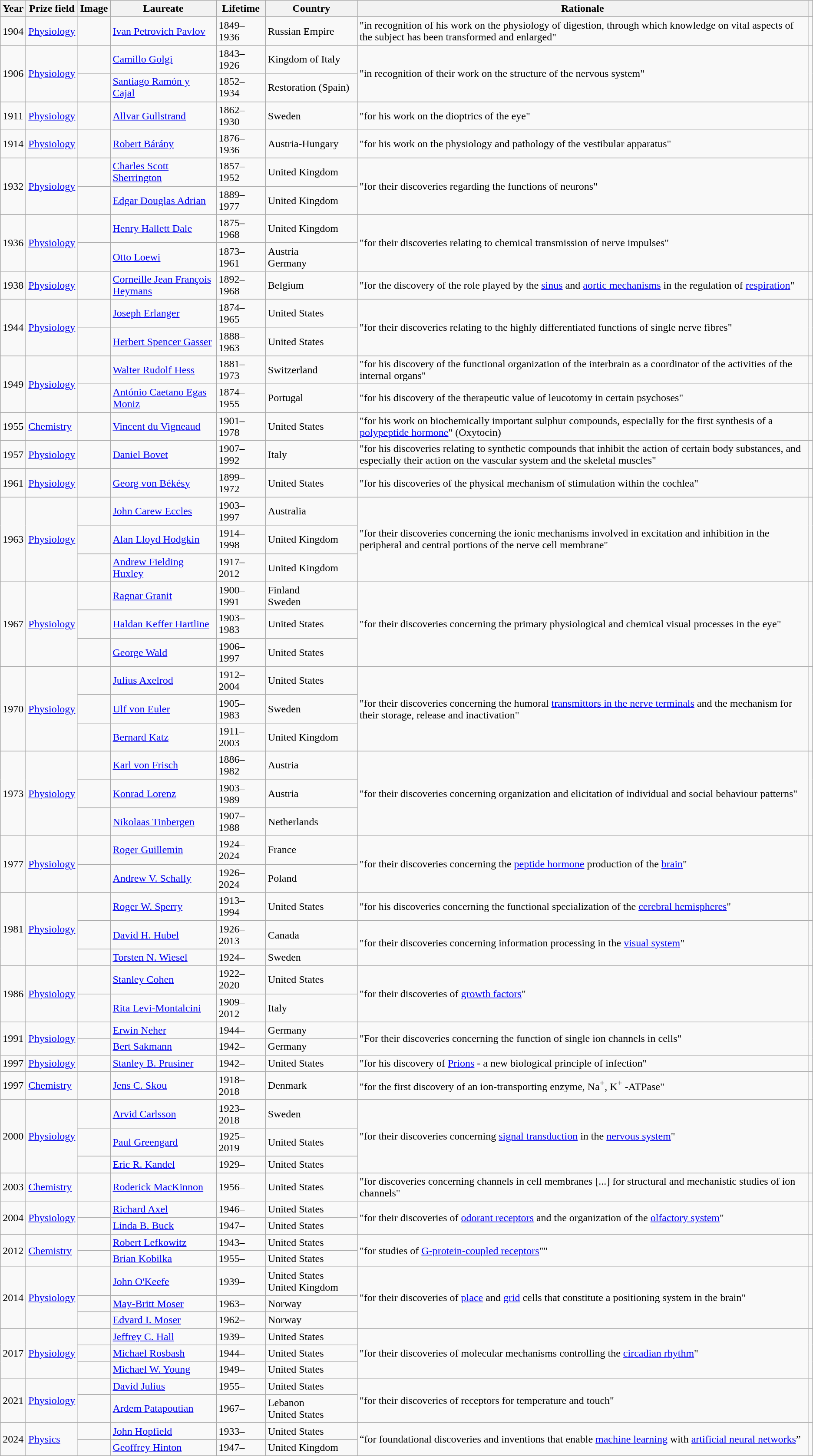<table class="wikitable plainrowheaders sortable">
<tr>
<th scope=col>Year</th>
<th scope=col>Prize field</th>
<th scope=col class=unsortable>Image</th>
<th scope=col>Laureate</th>
<th scope=col>Lifetime</th>
<th scope=col style="width: 100pt;">Country</th>
<th scope=col class=unsortable>Rationale</th>
<th scope=col class=unsortable></th>
</tr>
<tr>
<td>1904</td>
<td><a href='#'>Physiology</a></td>
<td></td>
<td scope=row data-sort-value="Pavlov, Ivan"><a href='#'>Ivan Petrovich Pavlov</a></td>
<td>1849–1936</td>
<td>Russian Empire</td>
<td>"in recognition of his work on the physiology of digestion, through which knowledge on vital aspects of the subject has been transformed and enlarged"</td>
<td></td>
</tr>
<tr>
<td rowspan=2>1906</td>
<td rowspan=2><a href='#'>Physiology</a></td>
<td></td>
<td scope=row data-sort-value="Golgi, Camilo"><a href='#'>Camillo Golgi</a></td>
<td>1843–1926</td>
<td>Kingdom of Italy</td>
<td rowspan=2>"in recognition of their work on the structure of the nervous system"</td>
<td rowspan=2></td>
</tr>
<tr>
<td></td>
<td scope=row data-sort-value="Ramón y Cajal, Santiago"><a href='#'>Santiago Ramón y Cajal</a></td>
<td>1852–1934</td>
<td>Restoration (Spain)</td>
</tr>
<tr>
<td>1911</td>
<td><a href='#'>Physiology</a></td>
<td></td>
<td scope=row data-sort-value="Gullstrand, Allvar"><a href='#'>Allvar Gullstrand</a></td>
<td>1862– 1930</td>
<td>Sweden</td>
<td>"for his work on the dioptrics of the eye"</td>
<td></td>
</tr>
<tr>
<td>1914</td>
<td><a href='#'>Physiology</a></td>
<td></td>
<td scope=row data-sort-value="Bárány, Robert"><a href='#'>Robert Bárány</a></td>
<td>1876–1936</td>
<td>Austria-Hungary</td>
<td>"for his work on the physiology and pathology of the vestibular apparatus"</td>
<td></td>
</tr>
<tr>
<td rowspan=2>1932</td>
<td rowspan=2><a href='#'>Physiology</a></td>
<td></td>
<td scope=row data-sort-value="Sherrington, Charles"><a href='#'>Charles Scott Sherrington</a></td>
<td>1857–1952</td>
<td>United Kingdom</td>
<td rowspan=2>"for their discoveries regarding the functions of neurons"</td>
<td rowspan=2></td>
</tr>
<tr>
<td></td>
<td scope=row data-sort-value="Adrian, Edgar"><a href='#'>Edgar Douglas Adrian</a></td>
<td>1889–1977</td>
<td>United Kingdom</td>
</tr>
<tr>
<td rowspan=2>1936</td>
<td rowspan=2><a href='#'>Physiology</a></td>
<td></td>
<td scope=row data-sort-value="Dale, Henry"><a href='#'>Henry Hallett Dale</a></td>
<td>1875–1968</td>
<td>United Kingdom</td>
<td rowspan=2>"for their discoveries relating to chemical transmission of nerve impulses"</td>
<td rowspan=2></td>
</tr>
<tr>
<td></td>
<td scope=row data-sort-value="Loewi, Otto"><a href='#'>Otto Loewi</a></td>
<td>1873–1961</td>
<td>Austria<br>Germany</td>
</tr>
<tr>
<td>1938</td>
<td><a href='#'>Physiology</a></td>
<td></td>
<td scope=row data-sort-value= "Heymans, Corneille"><a href='#'>Corneille Jean François Heymans</a></td>
<td>1892–1968</td>
<td>Belgium</td>
<td>"for the discovery of the role played by the <a href='#'>sinus</a> and <a href='#'>aortic mechanisms</a> in the regulation of <a href='#'>respiration</a>"</td>
<td></td>
</tr>
<tr>
<td rowspan=2>1944</td>
<td rowspan=2><a href='#'>Physiology</a></td>
<td></td>
<td scope=row data-sort-value="Erlanger, Joseph"><a href='#'>Joseph Erlanger</a></td>
<td>1874–1965</td>
<td>United States</td>
<td rowspan=2>"for their discoveries relating to the highly differentiated functions of single nerve fibres"</td>
<td rowspan=2></td>
</tr>
<tr>
<td></td>
<td scope=row data-sort-value="Gasser, Herbert"><a href='#'>Herbert Spencer Gasser</a></td>
<td>1888–1963</td>
<td>United States</td>
</tr>
<tr>
<td rowspan=2>1949</td>
<td rowspan=2><a href='#'>Physiology</a></td>
<td></td>
<td scope=row data-sort-value="Hess, Walter"><a href='#'>Walter Rudolf Hess</a></td>
<td>1881–1973</td>
<td>Switzerland</td>
<td>"for his discovery of the functional organization of the interbrain as a coordinator of the activities of the internal organs"</td>
<td></td>
</tr>
<tr>
<td></td>
<td scope=row data-sort-value="Moniz, António"><a href='#'>António Caetano Egas Moniz</a></td>
<td>1874–1955</td>
<td>Portugal</td>
<td>"for his discovery of the therapeutic value of leucotomy in certain psychoses"</td>
<td></td>
</tr>
<tr>
<td>1955</td>
<td><a href='#'>Chemistry</a></td>
<td></td>
<td scope=row data-sort-value= "Du Vigneaud, Vincent"><a href='#'>Vincent du Vigneaud</a></td>
<td>1901–1978</td>
<td>United States</td>
<td>"for his work on biochemically important sulphur compounds, especially for the first synthesis of a <a href='#'>polypeptide hormone</a>" (Oxytocin)</td>
<td></td>
</tr>
<tr>
<td>1957</td>
<td><a href='#'>Physiology</a></td>
<td></td>
<td scope=row data-sort-value="Bovet, Daniel"><a href='#'>Daniel Bovet</a></td>
<td>1907–1992</td>
<td>Italy</td>
<td>"for his discoveries relating to synthetic compounds that inhibit the action of certain body substances, and especially their action on the vascular system and the skeletal muscles"</td>
<td></td>
</tr>
<tr>
<td>1961</td>
<td><a href='#'>Physiology</a></td>
<td></td>
<td scope=row data-sort-value="von Békésy, Georg"><a href='#'>Georg von Békésy</a></td>
<td>1899–1972</td>
<td>United States</td>
<td>"for his discoveries of the physical mechanism of stimulation within the cochlea"</td>
<td></td>
</tr>
<tr>
<td rowspan=3>1963</td>
<td rowspan=3><a href='#'>Physiology</a></td>
<td></td>
<td scope=row data-sort-value="Eccles, John"><a href='#'>John Carew Eccles</a></td>
<td>1903–1997</td>
<td>Australia</td>
<td rowspan=3>"for their discoveries concerning the ionic mechanisms involved in excitation and inhibition in the peripheral and central portions of the nerve cell membrane"</td>
<td rowspan=3></td>
</tr>
<tr>
<td></td>
<td scope=row data-sort-value="Hodkin, Alan"><a href='#'>Alan Lloyd Hodgkin</a></td>
<td>1914–1998</td>
<td>United Kingdom</td>
</tr>
<tr>
<td></td>
<td scope=row data-sort-value="Huxley, Andrew"><a href='#'>Andrew Fielding Huxley</a></td>
<td>1917–2012</td>
<td>United Kingdom</td>
</tr>
<tr>
<td rowspan=3>1967</td>
<td rowspan=3><a href='#'>Physiology</a></td>
<td></td>
<td scope=row data-sort-value="Granit, Ragnar"><a href='#'>Ragnar Granit</a></td>
<td>1900–1991</td>
<td>Finland<br>Sweden</td>
<td rowspan=3>"for their discoveries concerning the primary physiological and chemical visual processes in the eye"</td>
<td rowspan=3></td>
</tr>
<tr>
<td></td>
<td scope=row data-sort-value="Hartline, Haldan"><a href='#'>Haldan Keffer Hartline</a></td>
<td>1903–1983</td>
<td>United States</td>
</tr>
<tr>
<td></td>
<td scope=row data-sort-value="Wald, George"><a href='#'>George Wald</a></td>
<td>1906–1997</td>
<td>United States</td>
</tr>
<tr>
<td rowspan="3">1970</td>
<td rowspan="3"><a href='#'>Physiology</a></td>
<td></td>
<td scope=row data-sort-value="Axelrod"><a href='#'>Julius Axelrod</a></td>
<td>1912–2004</td>
<td>United States</td>
<td rowspan="3">"for their discoveries concerning the humoral <a href='#'>transmittors in the nerve terminals</a> and the mechanism for their storage, release and inactivation"</td>
<td rowspan="3"></td>
</tr>
<tr>
<td></td>
<td scope=row data-sort-value="von Euler"><a href='#'>Ulf von Euler</a></td>
<td>1905–1983</td>
<td>Sweden</td>
</tr>
<tr>
<td></td>
<td scope=row data-sort-value="Katz"><a href='#'>Bernard Katz</a></td>
<td>1911–2003</td>
<td>United Kingdom</td>
</tr>
<tr>
<td rowspan=3>1973</td>
<td rowspan=3><a href='#'>Physiology</a></td>
<td></td>
<td scope=row data-sort-value="von Frisch, Karl"><a href='#'>Karl von Frisch</a></td>
<td>1886–1982</td>
<td>Austria</td>
<td rowspan=3>"for their discoveries concerning organization and elicitation of individual and social behaviour patterns"</td>
<td rowspan=3></td>
</tr>
<tr>
<td></td>
<td scope=row data-sort-value="Lorenz, Konrad"><a href='#'>Konrad Lorenz</a></td>
<td>1903–1989</td>
<td>Austria</td>
</tr>
<tr>
<td></td>
<td scope=row data-sort-value="Tinbergen, Nikolaas"><a href='#'>Nikolaas Tinbergen</a></td>
<td>1907–1988</td>
<td>Netherlands</td>
</tr>
<tr>
<td rowspan=2>1977</td>
<td rowspan="2"><a href='#'>Physiology</a></td>
<td></td>
<td scope=row data-sort-value="Guillemin"><a href='#'>Roger Guillemin</a></td>
<td>1924–2024</td>
<td>France</td>
<td rowspan=2>"for their discoveries concerning the <a href='#'>peptide hormone</a> production of the <a href='#'>brain</a>"</td>
<td rowspan=2></td>
</tr>
<tr>
<td></td>
<td scope=row data-sort-value="Schally"><a href='#'>Andrew V. Schally</a></td>
<td>1926–2024</td>
<td>Poland</td>
</tr>
<tr>
<td rowspan="3">1981</td>
<td rowspan="3"><a href='#'>Physiology</a></td>
<td></td>
<td scope="row" data-sort-value="Sperry"><a href='#'>Roger W. Sperry</a></td>
<td>1913–1994</td>
<td>United States</td>
<td>"for his discoveries concerning the functional specialization of the <a href='#'>cerebral hemispheres</a>"</td>
<td></td>
</tr>
<tr>
<td></td>
<td scope=row data-sort-value="Hubel"><a href='#'>David H. Hubel</a></td>
<td>1926–2013</td>
<td>Canada</td>
<td rowspan="2">"for their discoveries concerning information processing in the <a href='#'>visual system</a>"</td>
<td rowspan="2"></td>
</tr>
<tr>
<td></td>
<td scope=row data-sort-value="Wiesel"><a href='#'>Torsten N. Wiesel</a></td>
<td>1924–</td>
<td>Sweden</td>
</tr>
<tr>
<td rowspan=2>1986</td>
<td rowspan="2"><a href='#'>Physiology</a></td>
<td></td>
<td scope=row data-sort-value="Cohen"><a href='#'>Stanley Cohen</a></td>
<td>1922–2020</td>
<td>United States</td>
<td rowspan=2>"for their discoveries of <a href='#'>growth factors</a>"</td>
<td rowspan=2></td>
</tr>
<tr>
<td></td>
<td scope=row data-sort-value="Levi-Montalcini"><a href='#'>Rita Levi-Montalcini</a></td>
<td>1909–2012</td>
<td>Italy</td>
</tr>
<tr>
<td rowspan=2>1991</td>
<td rowspan="2"><a href='#'>Physiology</a></td>
<td></td>
<td scope=row data-sort-value="Neher"><a href='#'>Erwin Neher</a></td>
<td>1944–</td>
<td>Germany</td>
<td rowspan=2>"For their discoveries concerning the function of single ion channels in cells"</td>
<td rowspan=2></td>
</tr>
<tr>
<td></td>
<td scope=row data-sort-value="Bert Sakmann"><a href='#'>Bert Sakmann</a></td>
<td>1942–</td>
<td>Germany</td>
</tr>
<tr>
<td>1997</td>
<td><a href='#'>Physiology</a></td>
<td></td>
<td scope="row" data-sort-value="Prusiner, Stanley"><a href='#'>Stanley B. Prusiner</a></td>
<td>1942–</td>
<td>United States</td>
<td>"for his discovery of <a href='#'>Prions</a> - a new biological principle of infection"</td>
<td></td>
</tr>
<tr>
<td>1997</td>
<td><a href='#'>Chemistry</a></td>
<td></td>
<td scope="row" data-sort-value="Skou, Jens"><a href='#'>Jens C. Skou</a></td>
<td>1918–2018</td>
<td>Denmark</td>
<td>"for the first discovery of an ion-transporting enzyme, Na<sup>+</sup>, K<sup>+</sup> -ATPase"</td>
<td></td>
</tr>
<tr>
<td rowspan="3">2000</td>
<td rowspan="3"><a href='#'>Physiology</a></td>
<td></td>
<td scope="row" data-sort-value="Carlsson"><a href='#'>Arvid Carlsson</a></td>
<td>1923–2018</td>
<td>Sweden</td>
<td rowspan="3">"for their discoveries concerning <a href='#'>signal transduction</a> in the <a href='#'>nervous system</a>"</td>
<td rowspan="3"></td>
</tr>
<tr>
<td></td>
<td scope=row data-sort-value="Greengard"><a href='#'>Paul Greengard</a></td>
<td>1925–2019</td>
<td>United States</td>
</tr>
<tr>
<td></td>
<td scope=row data-sort-value="Kandel"><a href='#'>Eric R. Kandel</a></td>
<td>1929–</td>
<td>United States</td>
</tr>
<tr>
<td>2003</td>
<td><a href='#'>Chemistry</a></td>
<td></td>
<td scope=row data-sort-value="MacKinnon, Roderick"><a href='#'>Roderick MacKinnon</a></td>
<td>1956–</td>
<td>United States</td>
<td>"for discoveries concerning channels in cell membranes [...] for structural and mechanistic studies of ion channels"</td>
<td></td>
</tr>
<tr>
<td rowspan=2>2004</td>
<td rowspan="2"><a href='#'>Physiology</a></td>
<td></td>
<td scope=row data-sort-value="Axel"><a href='#'>Richard Axel</a></td>
<td>1946–</td>
<td>United States</td>
<td rowspan=2>"for their discoveries of <a href='#'>odorant receptors</a> and the organization of the <a href='#'>olfactory system</a>"</td>
<td rowspan=2></td>
</tr>
<tr>
<td></td>
<td scope=row data-sort-value="Buck"><a href='#'>Linda B. Buck</a></td>
<td>1947–</td>
<td>United States</td>
</tr>
<tr>
<td rowspan=2>2012</td>
<td rowspan="2"><a href='#'>Chemistry</a></td>
<td></td>
<td scope=row data-sort-value="Lefkowitz"><a href='#'>Robert Lefkowitz</a></td>
<td>1943–</td>
<td>United States</td>
<td rowspan=2>"for studies of <a href='#'>G-protein-coupled receptors</a>""</td>
<td rowspan=2></td>
</tr>
<tr>
<td></td>
<td scope=row data-sort-value="Kobilka"><a href='#'>Brian Kobilka</a></td>
<td>1955–</td>
<td>United States</td>
</tr>
<tr>
<td rowspan=3>2014</td>
<td rowspan=3><a href='#'>Physiology</a></td>
<td></td>
<td scope=row data-sort-value="O'Keefe, John"><a href='#'>John O'Keefe</a></td>
<td>1939–</td>
<td>United States<br>United Kingdom</td>
<td rowspan=3>"for their discoveries of <a href='#'>place</a> and <a href='#'>grid</a> cells that constitute a positioning system in the brain"</td>
<td rowspan=3></td>
</tr>
<tr>
<td></td>
<td scope=row data-sort-value="Moser, May-Britt"><a href='#'>May-Britt Moser</a></td>
<td>1963–</td>
<td>Norway</td>
</tr>
<tr>
<td></td>
<td scope=row data-sort-value="Moser, Edvard"><a href='#'>Edvard I. Moser</a></td>
<td>1962–</td>
<td>Norway</td>
</tr>
<tr>
<td rowspan=3>2017</td>
<td rowspan=3><a href='#'>Physiology</a></td>
<td></td>
<td scope=row data-sort-value="Hall, Jeffrey C"><a href='#'>Jeffrey C. Hall</a></td>
<td>1939–</td>
<td>United States</td>
<td rowspan=3>"for their discoveries of molecular mechanisms controlling the <a href='#'>circadian rhythm</a>"</td>
<td rowspan=3></td>
</tr>
<tr>
<td></td>
<td scope=row data-sort-value="Rosbash, Michael"><a href='#'>Michael Rosbash</a></td>
<td>1944–</td>
<td>United States</td>
</tr>
<tr>
<td></td>
<td scope=row data-sort-value="Young, Michael"><a href='#'>Michael W. Young</a></td>
<td>1949–</td>
<td>United States</td>
</tr>
<tr>
<td rowspan=2>2021</td>
<td rowspan="2"><a href='#'>Physiology</a></td>
<td></td>
<td scope=row data-sort-value="Julius"><a href='#'>David Julius</a></td>
<td>1955–</td>
<td>United States</td>
<td rowspan=2>"for their discoveries of receptors for temperature and touch"</td>
<td rowspan=2></td>
</tr>
<tr>
<td></td>
<td scope=row data-sort-value="Patapoutian"><a href='#'>Ardem Patapoutian</a></td>
<td>1967–</td>
<td>Lebanon<br>United States</td>
</tr>
<tr>
<td rowspan=2>2024</td>
<td rowspan="2"><a href='#'>Physics</a></td>
<td></td>
<td scope=row data-sort-value="Hopfield"><a href='#'>John Hopfield</a></td>
<td>1933–</td>
<td>United States</td>
<td rowspan=2>“for foundational discoveries and inventions that enable <a href='#'>machine learning</a> with <a href='#'>artificial neural networks</a>”</td>
<td rowspan=2></td>
</tr>
<tr>
<td></td>
<td scope=row data-sort-value="Hinton"><a href='#'>Geoffrey Hinton</a></td>
<td>1947–</td>
<td>United Kingdom</td>
</tr>
</table>
